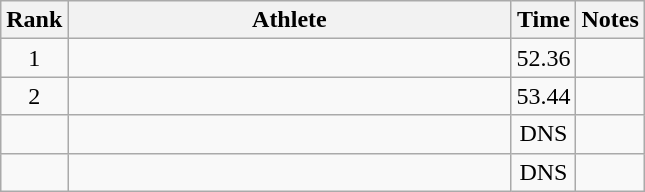<table class="wikitable" style="text-align:center">
<tr>
<th>Rank</th>
<th Style="width:18em">Athlete</th>
<th>Time</th>
<th>Notes</th>
</tr>
<tr>
<td>1</td>
<td style="text-align:left"></td>
<td>52.36</td>
<td></td>
</tr>
<tr>
<td>2</td>
<td style="text-align:left"></td>
<td>53.44</td>
<td></td>
</tr>
<tr>
<td></td>
<td style="text-align:left"></td>
<td>DNS</td>
<td></td>
</tr>
<tr>
<td></td>
<td style="text-align:left"></td>
<td>DNS</td>
<td></td>
</tr>
</table>
